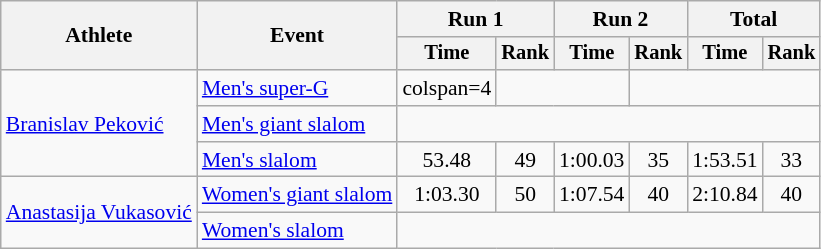<table class="wikitable" style="font-size:90%">
<tr>
<th rowspan=2>Athlete</th>
<th rowspan=2>Event</th>
<th colspan=2>Run 1</th>
<th colspan=2>Run 2</th>
<th colspan=2>Total</th>
</tr>
<tr style="font-size:95%">
<th>Time</th>
<th>Rank</th>
<th>Time</th>
<th>Rank</th>
<th>Time</th>
<th>Rank</th>
</tr>
<tr align=center>
<td align=left rowspan=3><a href='#'>Branislav Peković</a></td>
<td align=left><a href='#'>Men's super-G</a></td>
<td>colspan=4 </td>
<td colspan=2></td>
</tr>
<tr align=center>
<td align=left><a href='#'>Men's giant slalom</a></td>
<td colspan=6></td>
</tr>
<tr align=center>
<td align=left><a href='#'>Men's slalom</a></td>
<td>53.48</td>
<td>49</td>
<td>1:00.03</td>
<td>35</td>
<td>1:53.51</td>
<td>33</td>
</tr>
<tr align=center>
<td align=left rowspan="2"><a href='#'>Anastasija Vukasović</a></td>
<td align=left><a href='#'>Women's giant slalom</a></td>
<td>1:03.30</td>
<td>50</td>
<td>1:07.54</td>
<td>40</td>
<td>2:10.84</td>
<td>40</td>
</tr>
<tr align=center>
<td align=left><a href='#'>Women's slalom</a></td>
<td colspan=6></td>
</tr>
</table>
